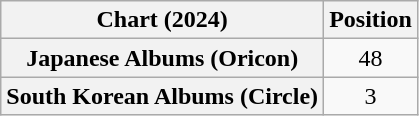<table class="wikitable sortable plainrowheaders" style="text-align:center">
<tr>
<th scope="col">Chart (2024)</th>
<th scope="col">Position</th>
</tr>
<tr>
<th scope="row">Japanese Albums (Oricon)</th>
<td>48</td>
</tr>
<tr>
<th scope="row">South Korean Albums (Circle)</th>
<td>3</td>
</tr>
</table>
